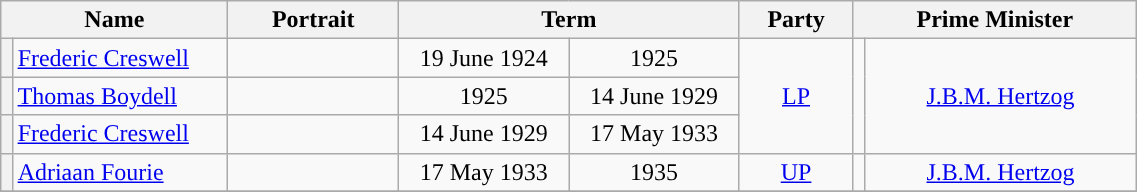<table class="wikitable" width=60%>
<tr>
<th colspan=2 width=20%>Name</th>
<th width=75>Portrait</th>
<th colspan=2 width=30%>Term</th>
<th width=10%>Party</th>
<th colspan=2 width=25%>Prime Minister</th>
</tr>
<tr style="text-align:center">
<th style="width:1%;background-color: "></th>
<td align=left><a href='#'>Frederic Creswell</a></td>
<td></td>
<td>19 June 1924</td>
<td>1925</td>
<td rowspan=3><a href='#'>LP</a></td>
<td rowspan=3 style="width:1%;background-color: "></td>
<td rowspan=3><a href='#'>J.B.M. Hertzog</a><br></td>
</tr>
<tr style="text-align:center">
<th style="width:1%;background-color: "></th>
<td align=left><a href='#'>Thomas Boydell</a></td>
<td></td>
<td>1925</td>
<td>14 June 1929</td>
</tr>
<tr style="text-align:center">
<th style="width:1%;background-color: "></th>
<td align=left><a href='#'>Frederic Creswell</a></td>
<td></td>
<td>14 June 1929</td>
<td>17 May 1933</td>
</tr>
<tr style="text-align:center">
<th style="width:1%;background-color: "></th>
<td align=left><a href='#'>Adriaan Fourie</a></td>
<td></td>
<td>17 May 1933</td>
<td>1935</td>
<td><a href='#'>UP</a></td>
<td style="width:1%;background-color: "></td>
<td><a href='#'>J.B.M. Hertzog</a><br></td>
</tr>
<tr>
</tr>
</table>
